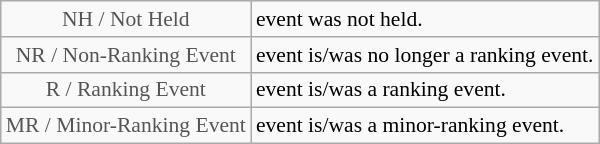<table class="wikitable" style="font-size:90%">
<tr>
<td style="text-align:center; color:#555555;" colspan="4">NH / Not Held</td>
<td>event was not held.</td>
</tr>
<tr>
<td style="text-align:center; color:#555555;" colspan="4">NR / Non-Ranking Event</td>
<td>event is/was no longer a ranking event.</td>
</tr>
<tr>
<td style="text-align:center; color:#555555;" colspan="4">R / Ranking Event</td>
<td>event is/was a ranking event.</td>
</tr>
<tr>
<td style="text-align:center; color:#555555;" colspan="4">MR / Minor-Ranking Event</td>
<td>event is/was a minor-ranking event.</td>
</tr>
</table>
